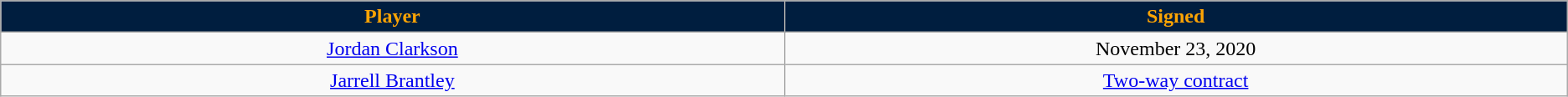<table class="wikitable sortable sortable" style="text-align: center">
<tr>
<th style="background:#001e3f; color:#fca404" width="10%">Player</th>
<th style="background:#001e3f; color:#fca404" width="10%">Signed</th>
</tr>
<tr style="text-align: center">
<td><a href='#'>Jordan Clarkson</a></td>
<td>November 23, 2020</td>
</tr>
<tr style="text-align: center">
<td><a href='#'>Jarrell Brantley</a></td>
<td><a href='#'>Two-way contract</a></td>
</tr>
</table>
